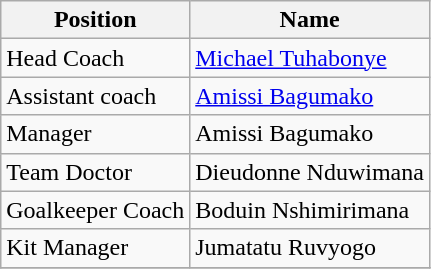<table class="wikitable">
<tr>
<th>Position</th>
<th>Name</th>
</tr>
<tr>
<td>Head Coach</td>
<td> <a href='#'>Michael Tuhabonye</a></td>
</tr>
<tr>
<td>Assistant coach</td>
<td> <a href='#'>Amissi Bagumako</a></td>
</tr>
<tr>
<td>Manager</td>
<td> Amissi Bagumako</td>
</tr>
<tr>
<td>Team Doctor</td>
<td> Dieudonne Nduwimana</td>
</tr>
<tr>
<td>Goalkeeper Coach</td>
<td> Boduin Nshimirimana</td>
</tr>
<tr>
<td>Kit Manager</td>
<td> Jumatatu Ruvyogo</td>
</tr>
<tr>
</tr>
</table>
